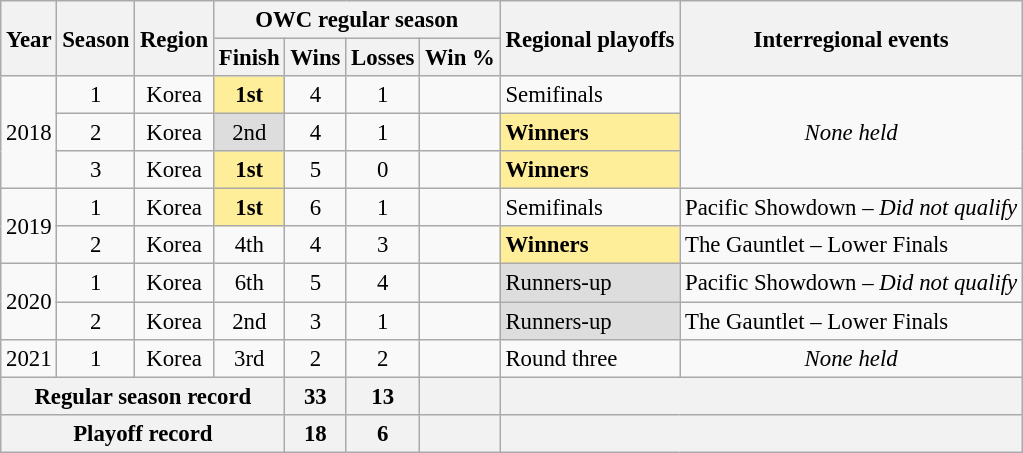<table class="wikitable" style="text-align:center; font-size:95%;">
<tr>
<th rowspan="2">Year</th>
<th rowspan="2">Season</th>
<th rowspan="2">Region</th>
<th colspan="4">OWC regular season</th>
<th rowspan="2">Regional playoffs</th>
<th rowspan="2">Interregional events</th>
</tr>
<tr>
<th>Finish</th>
<th>Wins</th>
<th>Losses</th>
<th>Win %</th>
</tr>
<tr>
<td rowspan="3">2018</td>
<td>1</td>
<td>Korea</td>
<td bgcolor="#FFEE99"><strong>1st</strong></td>
<td>4</td>
<td>1</td>
<td></td>
<td style="text-align:left;">Semifinals</td>
<td rowspan="3"><em>None held</em></td>
</tr>
<tr>
<td>2</td>
<td>Korea</td>
<td bgcolor="#DDD">2nd</td>
<td>4</td>
<td>1</td>
<td></td>
<td bgcolor="#FFEE99" style="text-align:left;"><strong>Winners</strong></td>
</tr>
<tr>
<td>3</td>
<td>Korea</td>
<td bgcolor="#FFEE99"><strong>1st</strong></td>
<td>5</td>
<td>0</td>
<td></td>
<td bgcolor="#FFEE99" style="text-align:left;"><strong>Winners</strong></td>
</tr>
<tr>
<td rowspan="2">2019</td>
<td>1</td>
<td>Korea</td>
<td bgcolor="#FFEE99"><strong>1st</strong></td>
<td>6</td>
<td>1</td>
<td></td>
<td style="text-align:left;">Semifinals</td>
<td style="text-align:left;">Pacific Showdown – <em>Did not qualify</em></td>
</tr>
<tr>
<td>2</td>
<td>Korea</td>
<td>4th</td>
<td>4</td>
<td>3</td>
<td></td>
<td bgcolor="#FFEE99" style="text-align:left;"><strong>Winners</strong></td>
<td style="text-align:left;">The Gauntlet – Lower Finals</td>
</tr>
<tr>
<td rowspan="2">2020</td>
<td>1</td>
<td>Korea</td>
<td>6th</td>
<td>5</td>
<td>4</td>
<td></td>
<td bgcolor="#DDD" style="text-align:left;">Runners-up</td>
<td style="text-align:left;">Pacific Showdown – <em>Did not qualify</em></td>
</tr>
<tr>
<td>2</td>
<td>Korea</td>
<td>2nd</td>
<td>3</td>
<td>1</td>
<td></td>
<td bgcolor="#DDD" style="text-align:left;">Runners-up</td>
<td style="text-align:left;">The Gauntlet – Lower Finals</td>
</tr>
<tr>
<td>2021</td>
<td>1</td>
<td>Korea</td>
<td>3rd</td>
<td>2</td>
<td>2</td>
<td></td>
<td style="text-align:left;">Round three</td>
<td><em>None held</em></td>
</tr>
<tr>
<th colspan="4">Regular season record</th>
<th>33</th>
<th>13</th>
<th></th>
<th colspan="3"></th>
</tr>
<tr>
<th colspan="4">Playoff record</th>
<th>18</th>
<th>6</th>
<th></th>
<th colspan="3"></th>
</tr>
</table>
